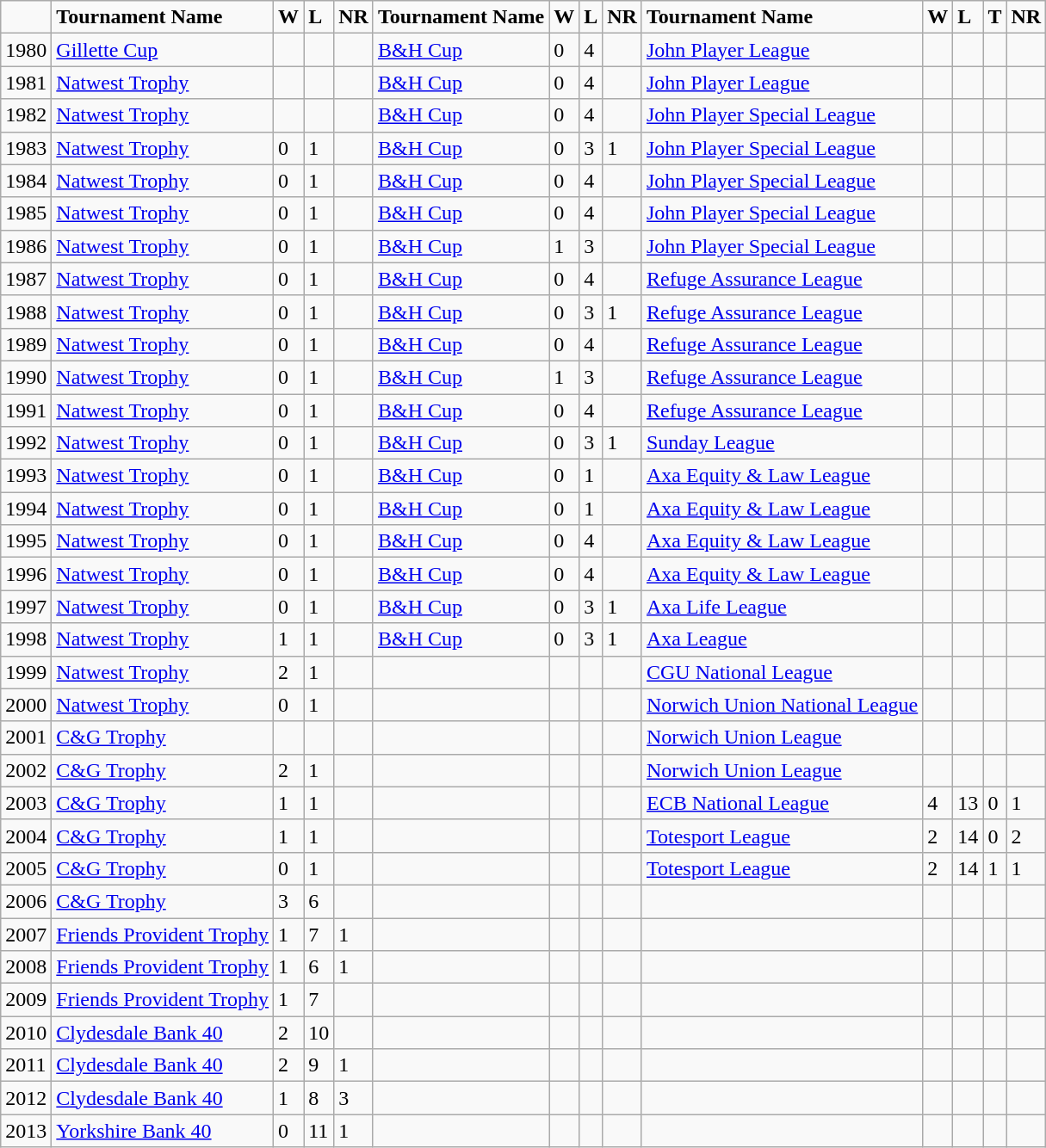<table class="wikitable">
<tr>
<td></td>
<td><strong>Tournament Name</strong></td>
<td><strong>W</strong></td>
<td><strong>L</strong></td>
<td><strong>NR</strong></td>
<td><strong>Tournament Name</strong></td>
<td><strong>W</strong></td>
<td><strong>L</strong></td>
<td><strong>NR</strong></td>
<td><strong>Tournament Name</strong></td>
<td><strong>W</strong></td>
<td><strong>L</strong></td>
<td><strong>T</strong></td>
<td><strong>NR</strong></td>
</tr>
<tr>
<td>1980</td>
<td><a href='#'>Gillette Cup</a></td>
<td></td>
<td></td>
<td></td>
<td><a href='#'>B&H Cup</a></td>
<td>0</td>
<td>4</td>
<td></td>
<td><a href='#'>John Player League</a></td>
<td></td>
<td></td>
<td></td>
<td></td>
</tr>
<tr>
<td>1981</td>
<td><a href='#'>Natwest Trophy</a></td>
<td></td>
<td></td>
<td></td>
<td><a href='#'>B&H Cup</a></td>
<td>0</td>
<td>4</td>
<td></td>
<td><a href='#'>John Player League</a></td>
<td></td>
<td></td>
<td></td>
<td></td>
</tr>
<tr>
<td>1982</td>
<td><a href='#'>Natwest Trophy</a></td>
<td></td>
<td></td>
<td></td>
<td><a href='#'>B&H Cup</a></td>
<td>0</td>
<td>4</td>
<td></td>
<td><a href='#'>John Player Special League</a></td>
<td></td>
<td></td>
<td></td>
<td></td>
</tr>
<tr>
<td>1983</td>
<td><a href='#'>Natwest Trophy</a></td>
<td>0</td>
<td>1</td>
<td></td>
<td><a href='#'>B&H Cup</a></td>
<td>0</td>
<td>3</td>
<td>1</td>
<td><a href='#'>John Player Special League</a></td>
<td></td>
<td></td>
<td></td>
<td></td>
</tr>
<tr>
<td>1984</td>
<td><a href='#'>Natwest Trophy</a></td>
<td>0</td>
<td>1</td>
<td></td>
<td><a href='#'>B&H Cup</a></td>
<td>0</td>
<td>4</td>
<td></td>
<td><a href='#'>John Player Special League</a></td>
<td></td>
<td></td>
<td></td>
<td></td>
</tr>
<tr>
<td>1985</td>
<td><a href='#'>Natwest Trophy</a></td>
<td>0</td>
<td>1</td>
<td></td>
<td><a href='#'>B&H Cup</a></td>
<td>0</td>
<td>4</td>
<td></td>
<td><a href='#'>John Player Special League</a></td>
<td></td>
<td></td>
<td></td>
<td></td>
</tr>
<tr>
<td>1986</td>
<td><a href='#'>Natwest Trophy</a></td>
<td>0</td>
<td>1</td>
<td></td>
<td><a href='#'>B&H Cup</a></td>
<td>1</td>
<td>3</td>
<td></td>
<td><a href='#'>John Player Special League</a></td>
<td></td>
<td></td>
<td></td>
<td></td>
</tr>
<tr>
<td>1987</td>
<td><a href='#'>Natwest Trophy</a></td>
<td>0</td>
<td>1</td>
<td></td>
<td><a href='#'>B&H Cup</a></td>
<td>0</td>
<td>4</td>
<td></td>
<td><a href='#'>Refuge Assurance League</a></td>
<td></td>
<td></td>
<td></td>
<td></td>
</tr>
<tr>
<td>1988</td>
<td><a href='#'>Natwest Trophy</a></td>
<td>0</td>
<td>1</td>
<td></td>
<td><a href='#'>B&H Cup</a></td>
<td>0</td>
<td>3</td>
<td>1</td>
<td><a href='#'>Refuge Assurance League</a></td>
<td></td>
<td></td>
<td></td>
<td></td>
</tr>
<tr>
<td>1989</td>
<td><a href='#'>Natwest Trophy</a></td>
<td>0</td>
<td>1</td>
<td></td>
<td><a href='#'>B&H Cup</a></td>
<td>0</td>
<td>4</td>
<td></td>
<td><a href='#'>Refuge Assurance League</a></td>
<td></td>
<td></td>
<td></td>
<td></td>
</tr>
<tr>
<td>1990</td>
<td><a href='#'>Natwest Trophy</a></td>
<td>0</td>
<td>1</td>
<td></td>
<td><a href='#'>B&H Cup</a></td>
<td>1</td>
<td>3</td>
<td></td>
<td><a href='#'>Refuge Assurance League</a></td>
<td></td>
<td></td>
<td></td>
<td></td>
</tr>
<tr>
<td>1991</td>
<td><a href='#'>Natwest Trophy</a></td>
<td>0</td>
<td>1</td>
<td></td>
<td><a href='#'>B&H Cup</a></td>
<td>0</td>
<td>4</td>
<td></td>
<td><a href='#'>Refuge Assurance League</a></td>
<td></td>
<td></td>
<td></td>
<td></td>
</tr>
<tr>
<td>1992</td>
<td><a href='#'>Natwest Trophy</a></td>
<td>0</td>
<td>1</td>
<td></td>
<td><a href='#'>B&H Cup</a></td>
<td>0</td>
<td>3</td>
<td>1</td>
<td><a href='#'>Sunday League</a></td>
<td></td>
<td></td>
<td></td>
<td></td>
</tr>
<tr>
<td>1993</td>
<td><a href='#'>Natwest Trophy</a></td>
<td>0</td>
<td>1</td>
<td></td>
<td><a href='#'>B&H Cup</a></td>
<td>0</td>
<td>1</td>
<td></td>
<td><a href='#'>Axa Equity & Law League</a></td>
<td></td>
<td></td>
<td></td>
<td></td>
</tr>
<tr>
<td>1994</td>
<td><a href='#'>Natwest Trophy</a></td>
<td>0</td>
<td>1</td>
<td></td>
<td><a href='#'>B&H Cup</a></td>
<td>0</td>
<td>1</td>
<td></td>
<td><a href='#'>Axa Equity & Law League</a></td>
<td></td>
<td></td>
<td></td>
<td></td>
</tr>
<tr>
<td>1995</td>
<td><a href='#'>Natwest Trophy</a></td>
<td>0</td>
<td>1</td>
<td></td>
<td><a href='#'>B&H Cup</a></td>
<td>0</td>
<td>4</td>
<td></td>
<td><a href='#'>Axa Equity & Law League</a></td>
<td></td>
<td></td>
<td></td>
<td></td>
</tr>
<tr>
<td>1996</td>
<td><a href='#'>Natwest Trophy</a></td>
<td>0</td>
<td>1</td>
<td></td>
<td><a href='#'>B&H Cup</a></td>
<td>0</td>
<td>4</td>
<td></td>
<td><a href='#'>Axa Equity & Law League</a></td>
<td></td>
<td></td>
<td></td>
<td></td>
</tr>
<tr>
<td>1997</td>
<td><a href='#'>Natwest Trophy</a></td>
<td>0</td>
<td>1</td>
<td></td>
<td><a href='#'>B&H Cup</a></td>
<td>0</td>
<td>3</td>
<td>1</td>
<td><a href='#'>Axa Life League</a></td>
<td></td>
<td></td>
<td></td>
<td></td>
</tr>
<tr>
<td>1998</td>
<td><a href='#'>Natwest Trophy</a></td>
<td>1</td>
<td>1</td>
<td></td>
<td><a href='#'>B&H Cup</a></td>
<td>0</td>
<td>3</td>
<td>1</td>
<td><a href='#'>Axa League</a></td>
<td></td>
<td></td>
<td></td>
<td></td>
</tr>
<tr>
<td>1999</td>
<td><a href='#'>Natwest Trophy</a></td>
<td>2</td>
<td>1</td>
<td></td>
<td></td>
<td></td>
<td></td>
<td></td>
<td><a href='#'>CGU National League</a></td>
<td></td>
<td></td>
<td></td>
<td></td>
</tr>
<tr>
<td>2000</td>
<td><a href='#'>Natwest Trophy</a></td>
<td>0</td>
<td>1</td>
<td></td>
<td></td>
<td></td>
<td></td>
<td></td>
<td><a href='#'>Norwich Union National League</a></td>
<td></td>
<td></td>
<td></td>
<td></td>
</tr>
<tr>
<td>2001</td>
<td><a href='#'>C&G Trophy</a></td>
<td></td>
<td></td>
<td></td>
<td></td>
<td></td>
<td></td>
<td></td>
<td><a href='#'>Norwich Union League</a></td>
<td></td>
<td></td>
<td></td>
<td></td>
</tr>
<tr>
<td>2002</td>
<td><a href='#'>C&G Trophy</a></td>
<td>2</td>
<td>1</td>
<td></td>
<td></td>
<td></td>
<td></td>
<td></td>
<td><a href='#'>Norwich Union League</a></td>
<td></td>
<td></td>
<td></td>
<td></td>
</tr>
<tr>
<td>2003</td>
<td><a href='#'>C&G Trophy</a></td>
<td>1</td>
<td>1</td>
<td></td>
<td></td>
<td></td>
<td></td>
<td></td>
<td><a href='#'>ECB National League</a></td>
<td>4</td>
<td>13</td>
<td>0</td>
<td>1</td>
</tr>
<tr>
<td>2004</td>
<td><a href='#'>C&G Trophy</a></td>
<td>1</td>
<td>1</td>
<td></td>
<td></td>
<td></td>
<td></td>
<td></td>
<td><a href='#'>Totesport League</a></td>
<td>2</td>
<td>14</td>
<td>0</td>
<td>2</td>
</tr>
<tr>
<td>2005</td>
<td><a href='#'>C&G Trophy</a></td>
<td>0</td>
<td>1</td>
<td></td>
<td></td>
<td></td>
<td></td>
<td></td>
<td><a href='#'>Totesport League</a></td>
<td>2</td>
<td>14</td>
<td>1</td>
<td>1</td>
</tr>
<tr>
<td>2006</td>
<td><a href='#'>C&G Trophy</a></td>
<td>3</td>
<td>6</td>
<td></td>
<td></td>
<td></td>
<td></td>
<td></td>
<td></td>
<td></td>
<td></td>
<td></td>
<td></td>
</tr>
<tr>
<td>2007</td>
<td><a href='#'>Friends Provident Trophy</a></td>
<td>1</td>
<td>7</td>
<td>1</td>
<td></td>
<td></td>
<td></td>
<td></td>
<td></td>
<td></td>
<td></td>
<td></td>
<td></td>
</tr>
<tr>
<td>2008</td>
<td><a href='#'>Friends Provident Trophy</a></td>
<td>1</td>
<td>6</td>
<td>1</td>
<td></td>
<td></td>
<td></td>
<td></td>
<td></td>
<td></td>
<td></td>
<td></td>
<td></td>
</tr>
<tr>
<td>2009</td>
<td><a href='#'>Friends Provident Trophy</a></td>
<td>1</td>
<td>7</td>
<td></td>
<td></td>
<td></td>
<td></td>
<td></td>
<td></td>
<td></td>
<td></td>
<td></td>
<td></td>
</tr>
<tr>
<td>2010</td>
<td><a href='#'>Clydesdale Bank 40</a></td>
<td>2</td>
<td>10</td>
<td></td>
<td></td>
<td></td>
<td></td>
<td></td>
<td></td>
<td></td>
<td></td>
<td></td>
<td></td>
</tr>
<tr>
<td>2011</td>
<td><a href='#'>Clydesdale Bank 40</a></td>
<td>2</td>
<td>9</td>
<td>1</td>
<td></td>
<td></td>
<td></td>
<td></td>
<td></td>
<td></td>
<td></td>
<td></td>
<td></td>
</tr>
<tr>
<td>2012</td>
<td><a href='#'>Clydesdale Bank 40</a></td>
<td>1</td>
<td>8</td>
<td>3</td>
<td></td>
<td></td>
<td></td>
<td></td>
<td></td>
<td></td>
<td></td>
<td></td>
<td></td>
</tr>
<tr>
<td>2013</td>
<td><a href='#'>Yorkshire Bank 40</a></td>
<td>0</td>
<td>11</td>
<td>1</td>
<td></td>
<td></td>
<td></td>
<td></td>
<td></td>
<td></td>
<td></td>
<td></td>
<td></td>
</tr>
</table>
